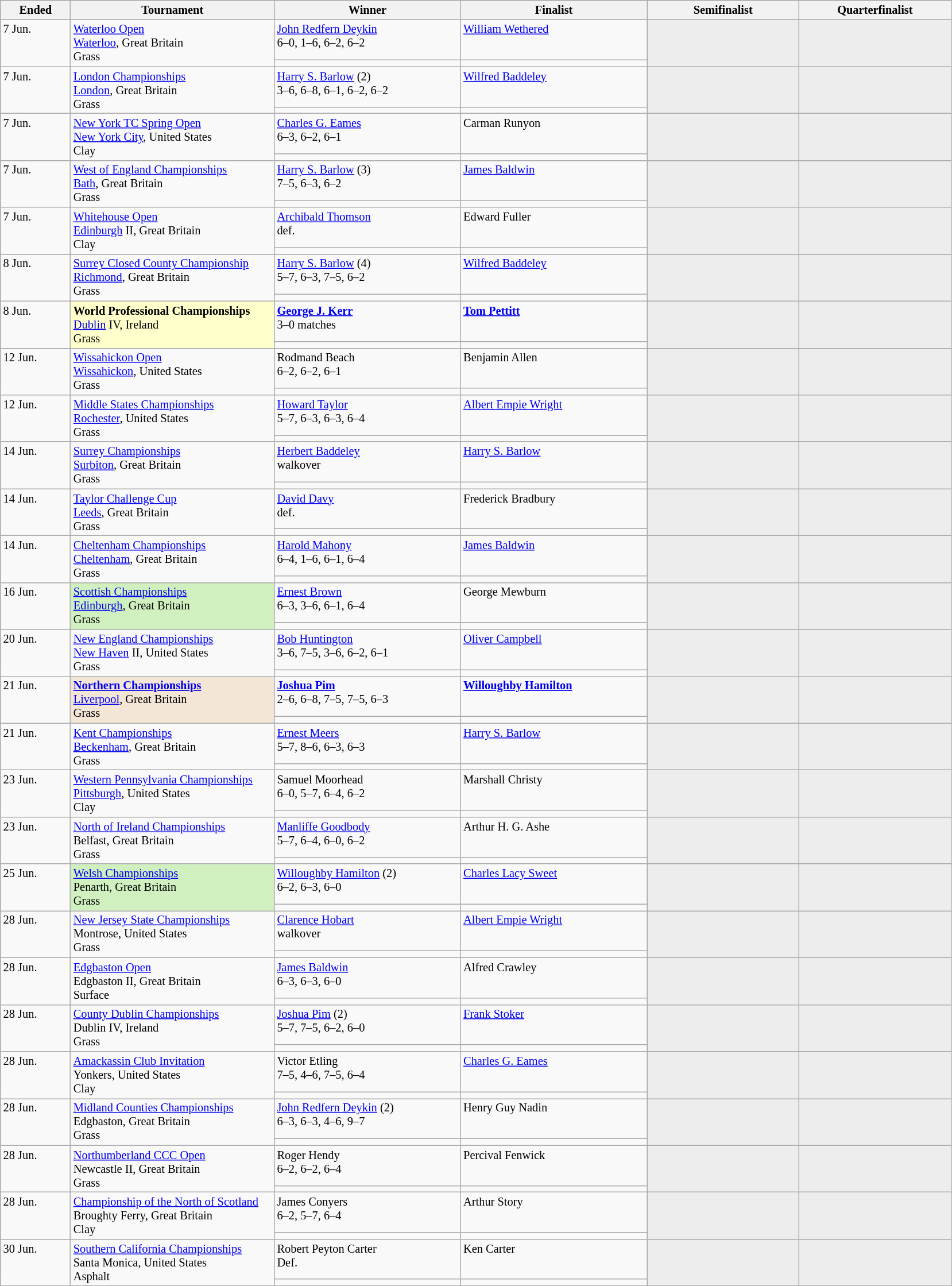<table class="wikitable" style="font-size:85%;">
<tr>
<th width="75">Ended</th>
<th width="230">Tournament</th>
<th width="210">Winner</th>
<th width="210">Finalist</th>
<th width="170">Semifinalist</th>
<th width="170">Quarterfinalist</th>
</tr>
<tr valign=top>
<td rowspan=2>7 Jun.</td>
<td rowspan="2"><a href='#'>Waterloo Open</a><br><a href='#'>Waterloo</a>, Great Britain<br>Grass</td>
<td> <a href='#'>John Redfern Deykin</a> <br>6–0, 1–6, 6–2, 6–2</td>
<td> <a href='#'>William Wethered</a></td>
<td style="background:#ededed;" rowspan=2></td>
<td style="background:#ededed;" rowspan=2></td>
</tr>
<tr valign=top>
<td></td>
<td></td>
</tr>
<tr valign=top>
<td rowspan=2>7 Jun.</td>
<td rowspan="2"><a href='#'>London Championships</a><br><a href='#'>London</a>, Great Britain<br>Grass</td>
<td> <a href='#'>Harry S. Barlow</a> (2)<br> 3–6, 6–8, 6–1, 6–2, 6–2</td>
<td> <a href='#'>Wilfred Baddeley</a></td>
<td style="background:#ededed;" rowspan=2></td>
<td style="background:#ededed;" rowspan=2></td>
</tr>
<tr valign=top>
<td></td>
<td></td>
</tr>
<tr valign=top>
<td rowspan=2>7 Jun.</td>
<td rowspan="2"><a href='#'>New York TC Spring Open</a><br><a href='#'>New York City</a>, United States<br>Clay</td>
<td> <a href='#'>Charles G. Eames</a><br>6–3, 6–2, 6–1</td>
<td> Carman Runyon</td>
<td style="background:#ededed;" rowspan=2></td>
<td style="background:#ededed;" rowspan=2></td>
</tr>
<tr valign=top>
<td></td>
<td></td>
</tr>
<tr valign=top>
<td rowspan=2>7 Jun.</td>
<td rowspan="2"><a href='#'>West of England Championships</a><br><a href='#'>Bath</a>, Great Britain<br>Grass</td>
<td> <a href='#'>Harry S. Barlow</a> (3) <br>7–5, 6–3, 6–2</td>
<td> <a href='#'>James Baldwin</a></td>
<td style="background:#ededed;" rowspan=2></td>
<td style="background:#ededed;" rowspan=2></td>
</tr>
<tr valign=top>
<td></td>
<td></td>
</tr>
<tr valign=top>
<td rowspan=2>7 Jun.</td>
<td rowspan="2"><a href='#'>Whitehouse Open</a><br><a href='#'>Edinburgh</a> II, Great Britain<br>Clay</td>
<td><a href='#'>Archibald Thomson</a><br>def.</td>
<td> Edward Fuller</td>
<td style="background:#ededed;" rowspan=2></td>
<td style="background:#ededed;" rowspan=2></td>
</tr>
<tr valign=top>
<td></td>
<td></td>
</tr>
<tr valign=top>
<td rowspan=2>8 Jun.</td>
<td rowspan="2"><a href='#'>Surrey Closed County Championship</a><br><a href='#'>Richmond</a>, Great Britain<br>Grass</td>
<td> <a href='#'>Harry S. Barlow</a> (4) <br>5–7, 6–3, 7–5, 6–2</td>
<td> <a href='#'>Wilfred Baddeley</a></td>
<td style="background:#ededed;" rowspan=2></td>
<td style="background:#ededed;" rowspan=2></td>
</tr>
<tr valign=top>
<td></td>
<td></td>
</tr>
<tr valign=top>
<td rowspan=2>8 Jun.</td>
<td rowspan="2" style="background:#ffc;"><strong>World Professional Championships</strong><br><a href='#'>Dublin</a> IV, Ireland<br>Grass</td>
<td> <strong><a href='#'>George J. Kerr</a></strong><br>3–0 matches</td>
<td> <strong><a href='#'>Tom Pettitt</a></strong></td>
<td style="background:#ededed;" rowspan=2></td>
<td style="background:#ededed;" rowspan=2></td>
</tr>
<tr valign=top>
<td></td>
<td></td>
</tr>
<tr valign=top>
<td rowspan=2>12 Jun.</td>
<td rowspan=2><a href='#'>Wissahickon Open</a> <br><a href='#'>Wissahickon</a>, United States<br>Grass</td>
<td> Rodmand Beach <br> 6–2, 6–2, 6–1</td>
<td> Benjamin Allen</td>
<td style="background:#ededed;" rowspan=2></td>
<td style="background:#ededed;" rowspan=2></td>
</tr>
<tr valign=top>
<td></td>
<td></td>
</tr>
<tr valign=top>
<td rowspan=2>12 Jun.</td>
<td rowspan="2"><a href='#'>Middle States Championships</a> <br><a href='#'>Rochester</a>, United States<br>Grass</td>
<td> <a href='#'>Howard Taylor</a><br>5–7, 6–3, 6–3, 6–4</td>
<td> <a href='#'>Albert Empie Wright</a></td>
<td style="background:#ededed;" rowspan=2></td>
<td style="background:#ededed;" rowspan=2></td>
</tr>
<tr valign=top>
<td></td>
<td></td>
</tr>
<tr valign=top>
<td rowspan=2>14 Jun.</td>
<td rowspan="2"><a href='#'>Surrey Championships</a><br><a href='#'>Surbiton</a>, Great Britain<br>Grass</td>
<td> <a href='#'>Herbert Baddeley</a> <br>walkover</td>
<td> <a href='#'>Harry S. Barlow</a></td>
<td style="background:#ededed;" rowspan=2></td>
<td style="background:#ededed;" rowspan=2></td>
</tr>
<tr valign=top>
<td></td>
<td></td>
</tr>
<tr valign=top>
<td rowspan=2>14 Jun.</td>
<td rowspan=2><a href='#'>Taylor Challenge Cup</a><br><a href='#'>Leeds</a>, Great Britain<br>Grass</td>
<td> <a href='#'>David Davy</a><br>def.</td>
<td> Frederick Bradbury</td>
<td style="background:#ededed;" rowspan=2></td>
<td style="background:#ededed;" rowspan=2></td>
</tr>
<tr valign=top>
<td></td>
<td></td>
</tr>
<tr valign=top>
<td rowspan=2>14 Jun.</td>
<td rowspan="2"><a href='#'>Cheltenham Championships</a><br><a href='#'>Cheltenham</a>, Great Britain<br>Grass</td>
<td> <a href='#'>Harold Mahony</a> <br>6–4, 1–6, 6–1, 6–4</td>
<td> <a href='#'>James Baldwin</a></td>
<td style="background:#ededed;" rowspan=2></td>
<td style="background:#ededed;" rowspan=2></td>
</tr>
<tr valign=top>
<td></td>
<td></td>
</tr>
<tr valign=top>
<td rowspan=2>16 Jun.</td>
<td rowspan="2" style="background:#d0f0c0"><a href='#'>Scottish Championships</a><br> <a href='#'>Edinburgh</a>, Great Britain<br>Grass</td>
<td> <a href='#'>Ernest Brown</a><br>6–3, 3–6, 6–1, 6–4</td>
<td> George Mewburn</td>
<td style="background:#ededed;" rowspan=2></td>
<td style="background:#ededed;" rowspan=2></td>
</tr>
<tr valign=top>
<td></td>
<td></td>
</tr>
<tr valign=top>
<td rowspan=2>20 Jun.</td>
<td rowspan="2"><a href='#'>New England Championships</a><br><a href='#'>New Haven</a> II, United States<br>Grass</td>
<td> <a href='#'>Bob Huntington</a><br>3–6, 7–5, 3–6, 6–2, 6–1</td>
<td> <a href='#'>Oliver Campbell</a></td>
<td style="background:#ededed;" rowspan=2></td>
<td style="background:#ededed;" rowspan=2></td>
</tr>
<tr valign=top>
<td></td>
<td></td>
</tr>
<tr valign=top>
<td rowspan=2>21 Jun.</td>
<td rowspan="2" style="background:#f3e6d7;"><strong><a href='#'>Northern Championships</a></strong><br><a href='#'>Liverpool</a>, Great Britain<br>Grass</td>
<td> <strong><a href='#'>Joshua Pim</a></strong><br>2–6, 6–8, 7–5, 7–5, 6–3</td>
<td> <strong><a href='#'>Willoughby Hamilton</a></strong></td>
<td style="background:#ededed;" rowspan=2></td>
<td style="background:#ededed;" rowspan=2></td>
</tr>
<tr valign=top>
<td></td>
<td></td>
</tr>
<tr valign=top>
<td rowspan=2>21 Jun.</td>
<td rowspan="2"><a href='#'>Kent Championships</a><br><a href='#'>Beckenham</a>, Great Britain<br>Grass</td>
<td> <a href='#'>Ernest Meers</a> <br>5–7, 8–6, 6–3, 6–3</td>
<td> <a href='#'>Harry S. Barlow</a></td>
<td style="background:#ededed;" rowspan=2></td>
<td style="background:#ededed;" rowspan=2></td>
</tr>
<tr valign=top>
<td></td>
<td></td>
</tr>
<tr valign=top>
<td rowspan=2>23 Jun.</td>
<td rowspan=2><a href='#'>Western Pennsylvania Championships</a><br><a href='#'>Pittsburgh</a>, United States<br>Clay</td>
<td> Samuel Moorhead<br>6–0, 5–7, 6–4, 6–2</td>
<td>  Marshall Christy</td>
<td style="background:#ededed;" rowspan=2></td>
<td style="background:#ededed;" rowspan=2></td>
</tr>
<tr valign=top>
<td></td>
<td></td>
</tr>
<tr valign=top>
<td rowspan=2>23 Jun.</td>
<td rowspan="2"><a href='#'>North of Ireland Championships</a><br>Belfast, Great Britain<br>Grass</td>
<td><a href='#'>Manliffe Goodbody</a><br>5–7, 6–4, 6–0, 6–2</td>
<td> Arthur H. G. Ashe</td>
<td style="background:#ededed;" rowspan=2></td>
<td style="background:#ededed;" rowspan=2></td>
</tr>
<tr valign=top>
<td></td>
<td></td>
</tr>
<tr valign=top>
<td rowspan=2>25 Jun.</td>
<td rowspan="2" style="background:#d0f0c0"><a href='#'>Welsh Championships</a><br>Penarth, Great Britain<br>Grass</td>
<td> <a href='#'>Willoughby Hamilton</a> (2)<br>6–2, 6–3, 6–0</td>
<td> <a href='#'>Charles Lacy Sweet</a></td>
<td style="background:#ededed;" rowspan=2></td>
<td style="background:#ededed;" rowspan=2></td>
</tr>
<tr valign=top>
<td></td>
<td></td>
</tr>
<tr valign=top>
<td rowspan=2>28 Jun.</td>
<td rowspan="2"><a href='#'>New Jersey State Championships</a> <br>Montrose, United States<br>Grass</td>
<td> <a href='#'>Clarence Hobart</a> <br>walkover</td>
<td> <a href='#'>Albert Empie Wright</a></td>
<td style="background:#ededed;" rowspan=2></td>
<td style="background:#ededed;" rowspan=2></td>
</tr>
<tr valign=top>
<td></td>
<td></td>
</tr>
<tr valign=top>
<td rowspan=2>28 Jun.</td>
<td rowspan="2"><a href='#'>Edgbaston Open</a> <br>Edgbaston II, Great Britain<br>Surface</td>
<td> <a href='#'>James Baldwin</a><br>6–3, 6–3, 6–0</td>
<td> Alfred Crawley</td>
<td style="background:#ededed;" rowspan=2></td>
<td style="background:#ededed;" rowspan=2></td>
</tr>
<tr valign=top>
<td></td>
<td></td>
</tr>
<tr valign=top>
<td rowspan=2>28 Jun.</td>
<td rowspan=2><a href='#'>County Dublin Championships</a> <br>Dublin IV, Ireland<br>Grass</td>
<td> <a href='#'>Joshua Pim</a> (2)<br>5–7, 7–5, 6–2, 6–0</td>
<td> <a href='#'>Frank Stoker</a></td>
<td style="background:#ededed;" rowspan=2></td>
<td style="background:#ededed;" rowspan=2></td>
</tr>
<tr valign=top>
<td></td>
<td></td>
</tr>
<tr valign=top>
<td rowspan=2>28 Jun.</td>
<td rowspan=2><a href='#'>Amackassin Club Invitation</a><br>Yonkers, United States<br>Clay</td>
<td> Victor Etling<br>7–5, 4–6, 7–5, 6–4</td>
<td> <a href='#'>Charles G. Eames</a></td>
<td style="background:#ededed;" rowspan=2></td>
<td style="background:#ededed;" rowspan=2></td>
</tr>
<tr valign=top>
<td></td>
<td></td>
</tr>
<tr valign=top>
<td rowspan=2>28 Jun.</td>
<td rowspan="2"><a href='#'>Midland Counties Championships</a><br>Edgbaston, Great Britain<br>Grass</td>
<td> <a href='#'>John Redfern Deykin</a> (2)<br>6–3, 6–3, 4–6, 9–7</td>
<td>   Henry Guy Nadin</td>
<td style="background:#ededed;" rowspan=2></td>
<td style="background:#ededed;" rowspan=2></td>
</tr>
<tr valign=top>
<td></td>
<td></td>
</tr>
<tr valign=top>
<td rowspan=2>28 Jun.</td>
<td rowspan=2><a href='#'>Northumberland CCC Open</a><br>Newcastle II, Great Britain<br>Grass</td>
<td> Roger Hendy <br>6–2, 6–2, 6–4</td>
<td> Percival Fenwick</td>
<td style="background:#ededed;" rowspan=2></td>
<td style="background:#ededed;" rowspan=2></td>
</tr>
<tr valign=top>
<td></td>
<td></td>
</tr>
<tr valign=top>
<td rowspan=2>28 Jun.</td>
<td rowspan=2><a href='#'>Championship of the North of Scotland</a><br>Broughty Ferry, Great Britain<br>Clay</td>
<td> James Conyers<br>6–2, 5–7, 6–4</td>
<td> Arthur Story</td>
<td style="background:#ededed;" rowspan=2></td>
<td style="background:#ededed;" rowspan=2></td>
</tr>
<tr valign=top>
<td></td>
<td></td>
</tr>
<tr valign=top>
<td rowspan=2>30 Jun.</td>
<td rowspan=2><a href='#'>Southern California Championships</a><br>Santa Monica, United States<br>Asphalt</td>
<td> Robert Peyton Carter<br>Def.</td>
<td> Ken Carter</td>
<td style="background:#ededed;" rowspan=2></td>
<td style="background:#ededed;" rowspan=2></td>
</tr>
<tr valign=top>
<td></td>
<td></td>
</tr>
<tr valign=top>
</tr>
</table>
